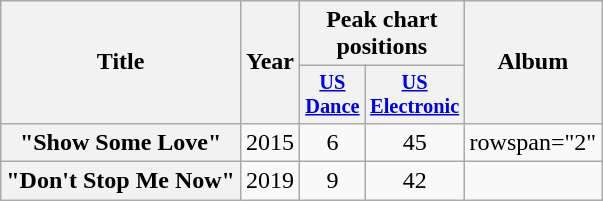<table class="wikitable plainrowheaders" style="text-align: center;" border="1">
<tr>
<th rowspan="2">Title</th>
<th rowspan="2">Year</th>
<th colspan="2">Peak chart positions</th>
<th rowspan="2">Album</th>
</tr>
<tr>
<th scope="col" style="width:2.75em;font-size:85%;"><a href='#'>US<br>Dance</a><br></th>
<th scope="col" style="width:2.75em;font-size:85%;"><a href='#'>US<br>Electronic</a><br></th>
</tr>
<tr>
<th scope="row">"Show Some Love"</th>
<td>2015</td>
<td>6</td>
<td>45</td>
<td>rowspan="2" </td>
</tr>
<tr>
<th scope="row">"Don't Stop Me Now"</th>
<td>2019</td>
<td>9</td>
<td>42</td>
</tr>
</table>
